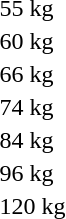<table>
<tr>
<td rowspan=2>55 kg</td>
<td rowspan=2></td>
<td rowspan=2></td>
<td></td>
</tr>
<tr>
<td></td>
</tr>
<tr>
<td rowspan=2>60 kg</td>
<td rowspan=2></td>
<td rowspan=2></td>
<td></td>
</tr>
<tr>
<td></td>
</tr>
<tr>
<td rowspan=2>66 kg</td>
<td rowspan=2></td>
<td rowspan=2></td>
<td></td>
</tr>
<tr>
<td></td>
</tr>
<tr>
<td rowspan=2>74 kg</td>
<td rowspan=2></td>
<td rowspan=2></td>
<td></td>
</tr>
<tr>
<td></td>
</tr>
<tr>
<td rowspan=2>84 kg</td>
<td rowspan=2></td>
<td rowspan=2></td>
<td></td>
</tr>
<tr>
<td></td>
</tr>
<tr>
<td rowspan=2>96 kg</td>
<td rowspan=2></td>
<td rowspan=2></td>
<td></td>
</tr>
<tr>
<td></td>
</tr>
<tr>
<td rowspan=2>120 kg</td>
<td rowspan=2></td>
<td rowspan=2></td>
<td></td>
</tr>
<tr>
<td></td>
</tr>
</table>
